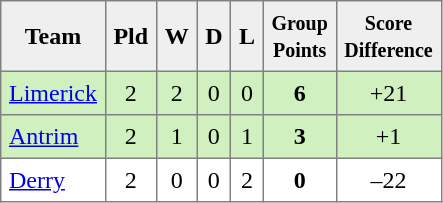<table style=border-collapse:collapse border=1 cellspacing=0 cellpadding=5>
<tr align=center bgcolor=#efefef>
<th>Team</th>
<th>Pld</th>
<th>W</th>
<th>D</th>
<th>L</th>
<th><small>Group<br>Points</small></th>
<th><small>Score<br>Difference</small></th>
</tr>
<tr align=center style="background:#D0F0C0;">
<td style="text-align:left;"> <a href='#'>Limerick</a></td>
<td>2</td>
<td>2</td>
<td>0</td>
<td>0</td>
<td><strong>6</strong></td>
<td>+21</td>
</tr>
<tr align=center style="background:#D0F0C0;">
<td style="text-align:left;"> <a href='#'>Antrim</a></td>
<td>2</td>
<td>1</td>
<td>0</td>
<td>1</td>
<td><strong>3</strong></td>
<td>+1</td>
</tr>
<tr align=center style="background:#ffffff;">
<td style="text-align:left;"> <a href='#'>Derry</a></td>
<td>2</td>
<td>0</td>
<td>0</td>
<td>2</td>
<td><strong>0</strong></td>
<td>–22</td>
</tr>
</table>
